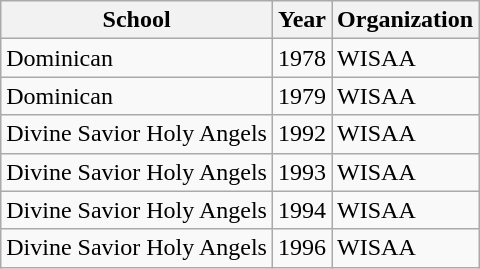<table class="wikitable">
<tr>
<th>School</th>
<th>Year</th>
<th>Organization</th>
</tr>
<tr>
<td>Dominican</td>
<td>1978</td>
<td>WISAA</td>
</tr>
<tr>
<td>Dominican</td>
<td>1979</td>
<td>WISAA</td>
</tr>
<tr>
<td>Divine Savior Holy Angels</td>
<td>1992</td>
<td>WISAA</td>
</tr>
<tr>
<td>Divine Savior Holy Angels</td>
<td>1993</td>
<td>WISAA</td>
</tr>
<tr>
<td>Divine Savior Holy Angels</td>
<td>1994</td>
<td>WISAA</td>
</tr>
<tr>
<td>Divine Savior Holy Angels</td>
<td>1996</td>
<td>WISAA</td>
</tr>
</table>
